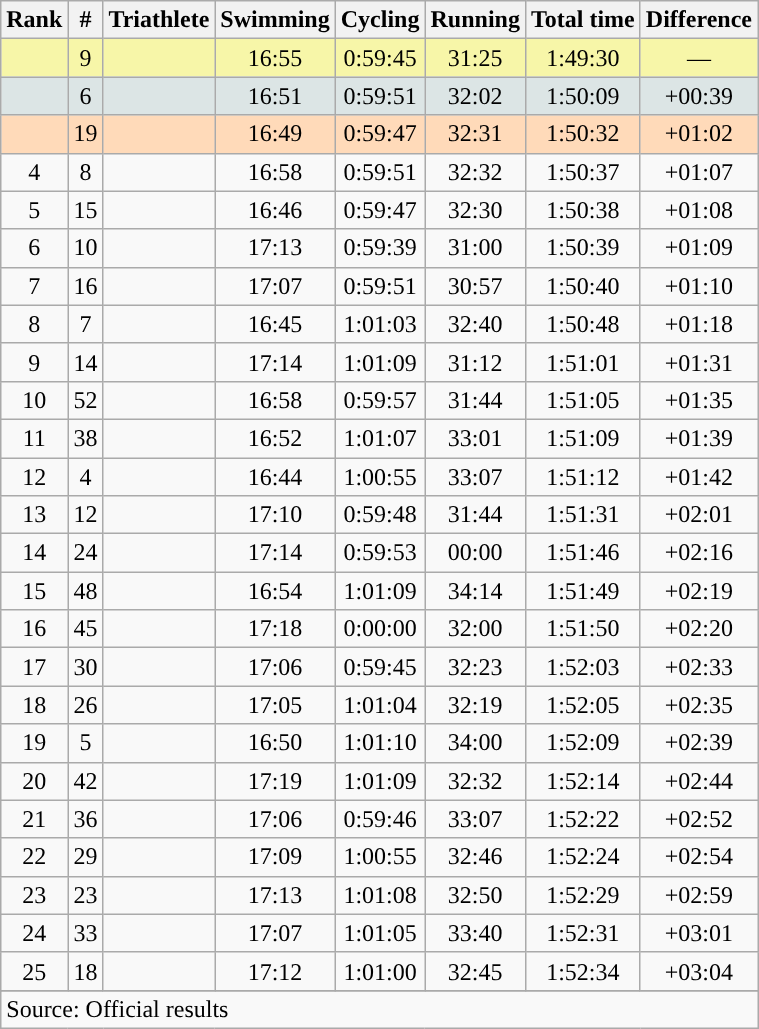<table class="wikitable sortable" style="text-align:center">
<tr>
<th data-sort-type="number">Rank</th>
<th>#</th>
<th>Triathlete</th>
<th>Swimming</th>
<th>Cycling</th>
<th>Running</th>
<th>Total time</th>
<th>Difference</th>
</tr>
<tr style="background:#F7F6A8;”">
<td></td>
<td>9</td>
<td align=left></td>
<td>16:55</td>
<td>0:59:45</td>
<td>31:25</td>
<td>1:49:30</td>
<td>—</td>
</tr>
<tr style="background:#DCE5E5;”">
<td></td>
<td>6</td>
<td align=left></td>
<td>16:51</td>
<td>0:59:51</td>
<td>32:02</td>
<td>1:50:09</td>
<td>+00:39</td>
</tr>
<tr style="background:#FFDAB9;">
<td></td>
<td>19</td>
<td align=left></td>
<td>16:49</td>
<td>0:59:47</td>
<td>32:31</td>
<td>1:50:32</td>
<td>+01:02</td>
</tr>
<tr>
<td>4</td>
<td>8</td>
<td align=left></td>
<td>16:58</td>
<td>0:59:51</td>
<td>32:32</td>
<td>1:50:37</td>
<td>+01:07</td>
</tr>
<tr>
<td>5</td>
<td>15</td>
<td align=left></td>
<td>16:46</td>
<td>0:59:47</td>
<td>32:30</td>
<td>1:50:38</td>
<td>+01:08</td>
</tr>
<tr>
<td>6</td>
<td>10</td>
<td align=left></td>
<td>17:13</td>
<td>0:59:39</td>
<td>31:00</td>
<td>1:50:39</td>
<td>+01:09</td>
</tr>
<tr>
<td>7</td>
<td>16</td>
<td align=left></td>
<td>17:07</td>
<td>0:59:51</td>
<td>30:57</td>
<td>1:50:40</td>
<td>+01:10</td>
</tr>
<tr>
<td>8</td>
<td>7</td>
<td align=left></td>
<td>16:45</td>
<td>1:01:03</td>
<td>32:40</td>
<td>1:50:48</td>
<td>+01:18</td>
</tr>
<tr>
<td>9</td>
<td>14</td>
<td align=left></td>
<td>17:14</td>
<td>1:01:09</td>
<td>31:12</td>
<td>1:51:01</td>
<td>+01:31</td>
</tr>
<tr>
<td>10</td>
<td>52</td>
<td align=left></td>
<td>16:58</td>
<td>0:59:57</td>
<td>31:44</td>
<td>1:51:05</td>
<td>+01:35</td>
</tr>
<tr>
<td>11</td>
<td>38</td>
<td align=left></td>
<td>16:52</td>
<td>1:01:07</td>
<td>33:01</td>
<td>1:51:09</td>
<td>+01:39</td>
</tr>
<tr>
<td>12</td>
<td>4</td>
<td align=left></td>
<td>16:44</td>
<td>1:00:55</td>
<td>33:07</td>
<td>1:51:12</td>
<td>+01:42</td>
</tr>
<tr>
<td>13</td>
<td>12</td>
<td align=left></td>
<td>17:10</td>
<td>0:59:48</td>
<td>31:44</td>
<td>1:51:31</td>
<td>+02:01</td>
</tr>
<tr>
<td>14</td>
<td>24</td>
<td align=left></td>
<td>17:14</td>
<td>0:59:53</td>
<td>00:00</td>
<td>1:51:46</td>
<td>+02:16</td>
</tr>
<tr>
<td>15</td>
<td>48</td>
<td align=left></td>
<td>16:54</td>
<td>1:01:09</td>
<td>34:14</td>
<td>1:51:49</td>
<td>+02:19</td>
</tr>
<tr>
<td>16</td>
<td>45</td>
<td align=left></td>
<td>17:18</td>
<td>0:00:00</td>
<td>32:00</td>
<td>1:51:50</td>
<td>+02:20</td>
</tr>
<tr>
<td>17</td>
<td>30</td>
<td align=left></td>
<td>17:06</td>
<td>0:59:45</td>
<td>32:23</td>
<td>1:52:03</td>
<td>+02:33</td>
</tr>
<tr>
<td>18</td>
<td>26</td>
<td align=left></td>
<td>17:05</td>
<td>1:01:04</td>
<td>32:19</td>
<td>1:52:05</td>
<td>+02:35</td>
</tr>
<tr>
<td>19</td>
<td>5</td>
<td align=left></td>
<td>16:50</td>
<td>1:01:10</td>
<td>34:00</td>
<td>1:52:09</td>
<td>+02:39</td>
</tr>
<tr>
<td>20</td>
<td>42</td>
<td align=left></td>
<td>17:19</td>
<td>1:01:09</td>
<td>32:32</td>
<td>1:52:14</td>
<td>+02:44</td>
</tr>
<tr>
<td>21</td>
<td>36</td>
<td align=left></td>
<td>17:06</td>
<td>0:59:46</td>
<td>33:07</td>
<td>1:52:22</td>
<td>+02:52</td>
</tr>
<tr>
<td>22</td>
<td>29</td>
<td align=left></td>
<td>17:09</td>
<td>1:00:55</td>
<td>32:46</td>
<td>1:52:24</td>
<td>+02:54</td>
</tr>
<tr>
<td>23</td>
<td>23</td>
<td align=left></td>
<td>17:13</td>
<td>1:01:08</td>
<td>32:50</td>
<td>1:52:29</td>
<td>+02:59</td>
</tr>
<tr>
<td>24</td>
<td>33</td>
<td align=left></td>
<td>17:07</td>
<td>1:01:05</td>
<td>33:40</td>
<td>1:52:31</td>
<td>+03:01</td>
</tr>
<tr>
<td>25</td>
<td>18</td>
<td align=left></td>
<td>17:12</td>
<td>1:01:00</td>
<td>32:45</td>
<td>1:52:34</td>
<td>+03:04</td>
</tr>
<tr>
</tr>
<tr class="sortbottom">
<td colspan="9" style="text-align:left;">Source: Official results</td>
</tr>
</table>
